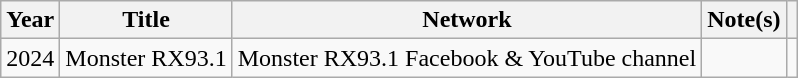<table class="wikitable plainrowheaders">
<tr>
<th scope="col">Year</th>
<th scope="col">Title</th>
<th>Network</th>
<th scope="col">Note(s)</th>
<th scope="col"></th>
</tr>
<tr>
<td>2024</td>
<td>Monster RX93.1</td>
<td>Monster RX93.1 Facebook & YouTube channel</td>
<td></td>
<td></td>
</tr>
</table>
